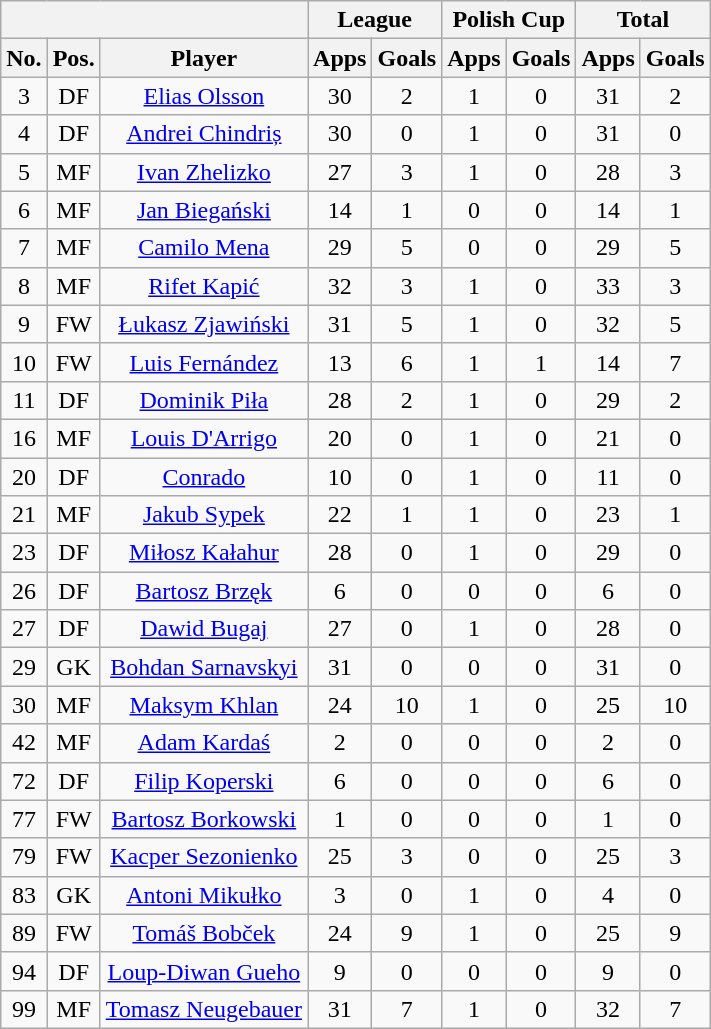<table class="wikitable" style="text-align: center">
<tr>
<th colspan="3"></th>
<th colspan="2">League</th>
<th colspan="2">Polish Cup</th>
<th colspan="2">Total</th>
</tr>
<tr>
<th>No.</th>
<th>Pos.</th>
<th>Player</th>
<th>Apps</th>
<th>Goals</th>
<th>Apps</th>
<th>Goals</th>
<th>Apps</th>
<th>Goals</th>
</tr>
<tr>
<td>3</td>
<td>DF</td>
<td><a href='#'>Elias Olsson</a></td>
<td>30</td>
<td>2</td>
<td>1</td>
<td>0</td>
<td>31</td>
<td>2</td>
</tr>
<tr>
<td>4</td>
<td>DF</td>
<td><a href='#'>Andrei Chindriș</a></td>
<td>30</td>
<td>0</td>
<td>1</td>
<td>0</td>
<td>31</td>
<td>0</td>
</tr>
<tr>
<td>5</td>
<td>MF</td>
<td><a href='#'>Ivan Zhelizko</a></td>
<td>27</td>
<td>3</td>
<td>1</td>
<td>0</td>
<td>28</td>
<td>3</td>
</tr>
<tr>
<td>6</td>
<td>MF</td>
<td><a href='#'>Jan Biegański</a></td>
<td>14</td>
<td>1</td>
<td>0</td>
<td>0</td>
<td>14</td>
<td>1</td>
</tr>
<tr>
<td>7</td>
<td>MF</td>
<td><a href='#'>Camilo Mena</a></td>
<td>29</td>
<td>5</td>
<td>0</td>
<td>0</td>
<td>29</td>
<td>5</td>
</tr>
<tr>
<td>8</td>
<td>MF</td>
<td><a href='#'>Rifet Kapić</a></td>
<td>32</td>
<td>3</td>
<td>1</td>
<td>0</td>
<td>33</td>
<td>3</td>
</tr>
<tr>
<td>9</td>
<td>FW</td>
<td><a href='#'>Łukasz Zjawiński</a></td>
<td>31</td>
<td>5</td>
<td>1</td>
<td>0</td>
<td>32</td>
<td>5</td>
</tr>
<tr>
<td>10</td>
<td>FW</td>
<td><a href='#'>Luis Fernández</a></td>
<td>13</td>
<td>6</td>
<td>1</td>
<td>1</td>
<td>14</td>
<td>7</td>
</tr>
<tr>
<td>11</td>
<td>DF</td>
<td><a href='#'>Dominik Piła</a></td>
<td>28</td>
<td>2</td>
<td>1</td>
<td>0</td>
<td>29</td>
<td>2</td>
</tr>
<tr>
<td>16</td>
<td>MF</td>
<td><a href='#'>Louis D'Arrigo</a></td>
<td>20</td>
<td>0</td>
<td>1</td>
<td>0</td>
<td>21</td>
<td>0</td>
</tr>
<tr>
<td>20</td>
<td>DF</td>
<td><a href='#'>Conrado</a></td>
<td>10</td>
<td>0</td>
<td>1</td>
<td>0</td>
<td>11</td>
<td>0</td>
</tr>
<tr>
<td>21</td>
<td>MF</td>
<td><a href='#'>Jakub Sypek</a></td>
<td>22</td>
<td>1</td>
<td>1</td>
<td>0</td>
<td>23</td>
<td>1</td>
</tr>
<tr>
<td>23</td>
<td>DF</td>
<td><a href='#'>Miłosz Kałahur</a></td>
<td>28</td>
<td>0</td>
<td>1</td>
<td>0</td>
<td>29</td>
<td>0</td>
</tr>
<tr>
<td>26</td>
<td>DF</td>
<td><a href='#'>Bartosz Brzęk</a></td>
<td>6</td>
<td>0</td>
<td>0</td>
<td>0</td>
<td>6</td>
<td>0</td>
</tr>
<tr>
<td>27</td>
<td>DF</td>
<td><a href='#'>Dawid Bugaj</a></td>
<td>27</td>
<td>0</td>
<td>1</td>
<td>0</td>
<td>28</td>
<td>0</td>
</tr>
<tr>
<td>29</td>
<td>GK</td>
<td><a href='#'>Bohdan Sarnavskyi</a></td>
<td>31</td>
<td>0</td>
<td>0</td>
<td>0</td>
<td>31</td>
<td>0</td>
</tr>
<tr>
<td>30</td>
<td>MF</td>
<td><a href='#'>Maksym Khlan</a></td>
<td>24</td>
<td>10</td>
<td>1</td>
<td>0</td>
<td>25</td>
<td>10</td>
</tr>
<tr>
<td>42</td>
<td>MF</td>
<td><a href='#'>Adam Kardaś</a></td>
<td>2</td>
<td>0</td>
<td>0</td>
<td>0</td>
<td>2</td>
<td>0</td>
</tr>
<tr>
<td>72</td>
<td>DF</td>
<td><a href='#'>Filip Koperski</a></td>
<td>6</td>
<td>0</td>
<td>0</td>
<td>0</td>
<td>6</td>
<td>0</td>
</tr>
<tr>
<td>77</td>
<td>FW</td>
<td><a href='#'>Bartosz Borkowski</a></td>
<td>1</td>
<td>0</td>
<td>0</td>
<td>0</td>
<td>1</td>
<td>0</td>
</tr>
<tr>
<td>79</td>
<td>FW</td>
<td><a href='#'>Kacper Sezonienko</a></td>
<td>25</td>
<td>3</td>
<td>0</td>
<td>0</td>
<td>25</td>
<td>3</td>
</tr>
<tr>
<td>83</td>
<td>GK</td>
<td><a href='#'>Antoni Mikułko</a></td>
<td>3</td>
<td>0</td>
<td>1</td>
<td>0</td>
<td>4</td>
<td>0</td>
</tr>
<tr>
<td>89</td>
<td>FW</td>
<td><a href='#'>Tomáš Bobček</a></td>
<td>24</td>
<td>9</td>
<td>1</td>
<td>0</td>
<td>25</td>
<td>9</td>
</tr>
<tr>
<td>94</td>
<td>DF</td>
<td><a href='#'>Loup-Diwan Gueho</a></td>
<td>9</td>
<td>0</td>
<td>0</td>
<td>0</td>
<td>9</td>
<td>0</td>
</tr>
<tr>
<td>99</td>
<td>MF</td>
<td><a href='#'>Tomasz Neugebauer</a></td>
<td>31</td>
<td>7</td>
<td>1</td>
<td>0</td>
<td>32</td>
<td>7</td>
</tr>
</table>
